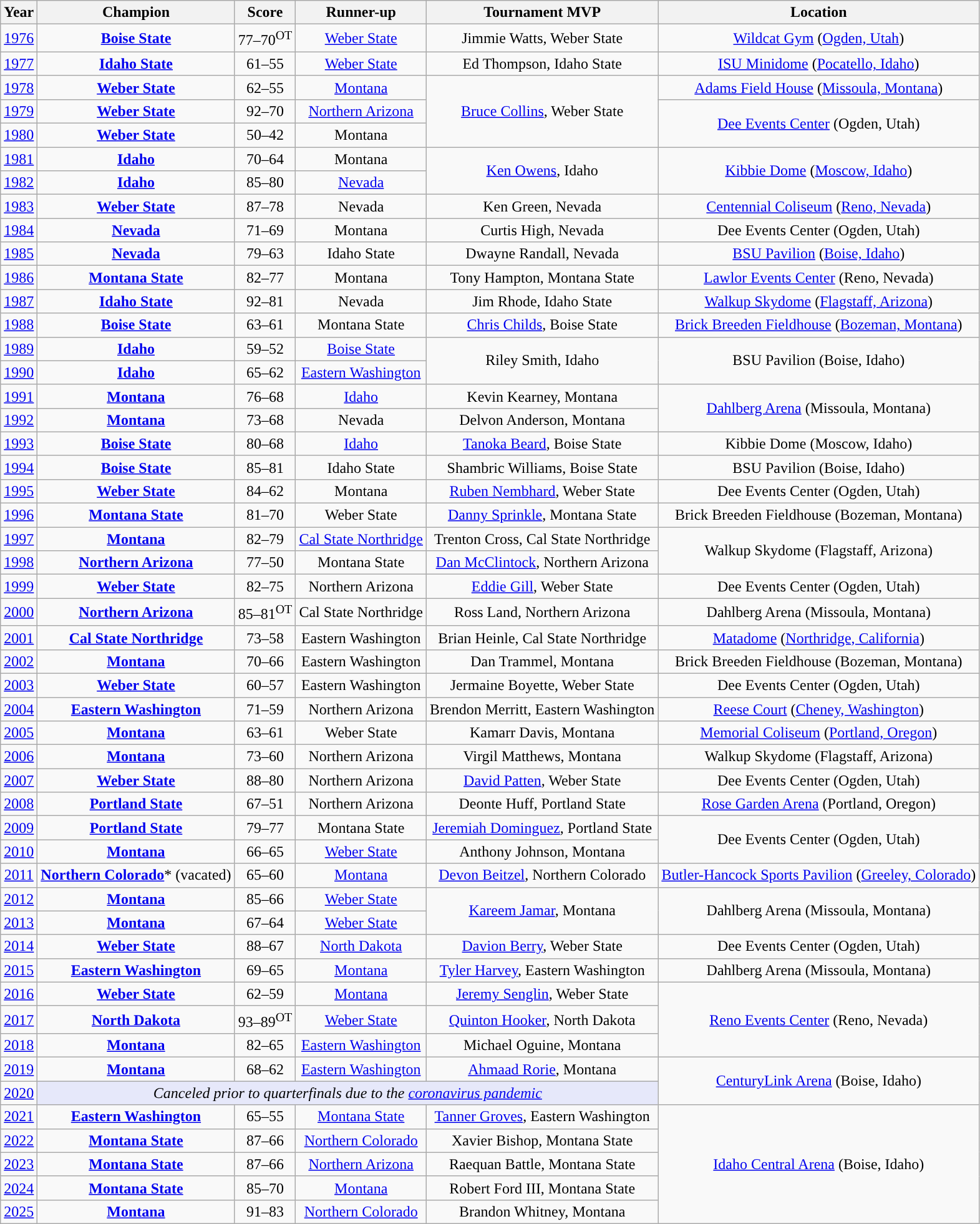<table class="wikitable sortable" style="text-align:center">
<tr>
<th width=px>Year</th>
<th width=px>Champion</th>
<th width=px>Score</th>
<th width=px>Runner-up</th>
<th width=px>Tournament MVP</th>
<th width=px>Location</th>
</tr>
<tr>
<td><a href='#'>1976</a></td>
<td><strong><a href='#'>Boise State</a></strong></td>
<td>77–70<sup>OT</sup></td>
<td><a href='#'>Weber State</a></td>
<td>Jimmie Watts, Weber State</td>
<td><a href='#'>Wildcat Gym</a> (<a href='#'>Ogden, Utah</a>)</td>
</tr>
<tr>
<td><a href='#'>1977</a></td>
<td><strong><a href='#'>Idaho State</a></strong></td>
<td>61–55</td>
<td><a href='#'>Weber State</a></td>
<td>Ed Thompson, Idaho State</td>
<td><a href='#'>ISU Minidome</a> (<a href='#'>Pocatello, Idaho</a>)</td>
</tr>
<tr>
<td><a href='#'>1978</a></td>
<td><strong><a href='#'>Weber State</a></strong></td>
<td>62–55</td>
<td><a href='#'>Montana</a></td>
<td rowspan=3><a href='#'>Bruce Collins</a>, Weber State</td>
<td><a href='#'>Adams Field House</a> (<a href='#'>Missoula, Montana</a>)</td>
</tr>
<tr>
<td><a href='#'>1979</a></td>
<td><strong><a href='#'>Weber State</a></strong></td>
<td>92–70</td>
<td><a href='#'>Northern Arizona</a><br></td>
<td rowspan=2><a href='#'>Dee Events Center</a> (Ogden, Utah)</td>
</tr>
<tr>
<td><a href='#'>1980</a></td>
<td><strong><a href='#'>Weber State</a></strong></td>
<td>50–42</td>
<td>Montana<br></td>
</tr>
<tr>
<td><a href='#'>1981</a></td>
<td><strong><a href='#'>Idaho</a></strong></td>
<td>70–64</td>
<td>Montana</td>
<td rowspan=2><a href='#'>Ken Owens</a>, Idaho</td>
<td rowspan=2><a href='#'>Kibbie Dome</a> (<a href='#'>Moscow, Idaho</a>)</td>
</tr>
<tr>
<td><a href='#'>1982</a></td>
<td><strong><a href='#'>Idaho</a></strong></td>
<td>85–80</td>
<td><a href='#'>Nevada</a><br></td>
</tr>
<tr>
<td><a href='#'>1983</a></td>
<td><strong><a href='#'>Weber State</a></strong></td>
<td>87–78</td>
<td>Nevada</td>
<td>Ken Green, Nevada</td>
<td><a href='#'>Centennial Coliseum</a> (<a href='#'>Reno, Nevada</a>)</td>
</tr>
<tr>
<td><a href='#'>1984</a></td>
<td><strong><a href='#'>Nevada</a></strong></td>
<td>71–69</td>
<td>Montana</td>
<td>Curtis High, Nevada</td>
<td>Dee Events Center (Ogden, Utah)</td>
</tr>
<tr>
<td><a href='#'>1985</a></td>
<td><strong><a href='#'>Nevada</a></strong></td>
<td>79–63</td>
<td>Idaho State</td>
<td>Dwayne Randall, Nevada</td>
<td><a href='#'>BSU Pavilion</a> (<a href='#'>Boise, Idaho</a>)</td>
</tr>
<tr>
<td><a href='#'>1986</a></td>
<td><strong><a href='#'>Montana State</a></strong></td>
<td>82–77</td>
<td>Montana</td>
<td>Tony Hampton, Montana State</td>
<td><a href='#'>Lawlor Events Center</a> (Reno, Nevada)</td>
</tr>
<tr>
<td><a href='#'>1987</a></td>
<td><strong><a href='#'>Idaho State</a></strong></td>
<td>92–81</td>
<td>Nevada</td>
<td>Jim Rhode, Idaho State</td>
<td><a href='#'>Walkup Skydome</a> (<a href='#'>Flagstaff, Arizona</a>)</td>
</tr>
<tr>
<td><a href='#'>1988</a></td>
<td><strong><a href='#'>Boise State</a></strong></td>
<td>63–61</td>
<td>Montana State</td>
<td><a href='#'>Chris Childs</a>, Boise State</td>
<td><a href='#'>Brick Breeden Fieldhouse</a> (<a href='#'>Bozeman, Montana</a>)</td>
</tr>
<tr>
<td><a href='#'>1989</a></td>
<td><strong><a href='#'>Idaho</a></strong></td>
<td>59–52</td>
<td><a href='#'>Boise State</a></td>
<td rowspan=2>Riley Smith, Idaho</td>
<td rowspan=2>BSU Pavilion (Boise, Idaho)</td>
</tr>
<tr>
<td><a href='#'>1990</a></td>
<td><strong><a href='#'>Idaho</a></strong></td>
<td>65–62</td>
<td><a href='#'>Eastern Washington</a><br></td>
</tr>
<tr>
<td><a href='#'>1991</a></td>
<td><strong><a href='#'>Montana</a></strong></td>
<td>76–68</td>
<td><a href='#'>Idaho</a></td>
<td>Kevin Kearney, Montana</td>
<td rowspan=2><a href='#'>Dahlberg Arena</a> (Missoula, Montana)</td>
</tr>
<tr>
<td><a href='#'>1992</a></td>
<td><strong><a href='#'>Montana</a></strong></td>
<td>73–68</td>
<td>Nevada</td>
<td>Delvon Anderson, Montana</td>
</tr>
<tr>
<td><a href='#'>1993</a></td>
<td><strong><a href='#'>Boise State</a></strong></td>
<td>80–68</td>
<td><a href='#'>Idaho</a></td>
<td><a href='#'>Tanoka Beard</a>, Boise State</td>
<td>Kibbie Dome (Moscow, Idaho)</td>
</tr>
<tr>
<td><a href='#'>1994</a></td>
<td><strong><a href='#'>Boise State</a></strong></td>
<td>85–81</td>
<td>Idaho State</td>
<td>Shambric Williams, Boise State</td>
<td>BSU Pavilion (Boise, Idaho)</td>
</tr>
<tr>
<td><a href='#'>1995</a></td>
<td><strong><a href='#'>Weber State</a></strong></td>
<td>84–62</td>
<td>Montana</td>
<td><a href='#'>Ruben Nembhard</a>, Weber State</td>
<td>Dee Events Center (Ogden, Utah)</td>
</tr>
<tr>
<td><a href='#'>1996</a></td>
<td><strong><a href='#'>Montana State</a></strong></td>
<td>81–70</td>
<td>Weber State</td>
<td><a href='#'>Danny Sprinkle</a>, Montana State</td>
<td>Brick Breeden Fieldhouse (Bozeman, Montana)</td>
</tr>
<tr>
<td><a href='#'>1997</a></td>
<td><strong><a href='#'>Montana</a></strong></td>
<td>82–79</td>
<td><a href='#'>Cal State Northridge</a></td>
<td>Trenton Cross, Cal State Northridge</td>
<td rowspan=2>Walkup Skydome (Flagstaff, Arizona)</td>
</tr>
<tr>
<td><a href='#'>1998</a></td>
<td><strong><a href='#'>Northern Arizona</a></strong></td>
<td>77–50</td>
<td>Montana State</td>
<td><a href='#'>Dan McClintock</a>, Northern Arizona</td>
</tr>
<tr>
<td><a href='#'>1999</a></td>
<td><strong><a href='#'>Weber State</a></strong></td>
<td>82–75</td>
<td>Northern Arizona</td>
<td><a href='#'>Eddie Gill</a>, Weber State</td>
<td>Dee Events Center (Ogden, Utah)</td>
</tr>
<tr>
<td><a href='#'>2000</a></td>
<td><strong><a href='#'>Northern Arizona</a></strong></td>
<td>85–81<sup>OT</sup></td>
<td>Cal State Northridge</td>
<td>Ross Land, Northern Arizona</td>
<td>Dahlberg Arena (Missoula, Montana)</td>
</tr>
<tr>
<td><a href='#'>2001</a></td>
<td><strong><a href='#'>Cal State Northridge</a></strong></td>
<td>73–58</td>
<td>Eastern Washington</td>
<td>Brian Heinle, Cal State Northridge</td>
<td><a href='#'>Matadome</a> (<a href='#'>Northridge, California</a>)</td>
</tr>
<tr>
<td><a href='#'>2002</a></td>
<td><strong><a href='#'>Montana</a></strong></td>
<td>70–66</td>
<td>Eastern Washington</td>
<td>Dan Trammel, Montana</td>
<td>Brick Breeden Fieldhouse (Bozeman, Montana)</td>
</tr>
<tr>
<td><a href='#'>2003</a></td>
<td><strong><a href='#'>Weber State</a></strong></td>
<td>60–57</td>
<td>Eastern Washington</td>
<td>Jermaine Boyette, Weber State</td>
<td>Dee Events Center (Ogden, Utah)</td>
</tr>
<tr>
<td><a href='#'>2004</a></td>
<td><strong><a href='#'>Eastern Washington</a></strong></td>
<td>71–59</td>
<td>Northern Arizona</td>
<td>Brendon Merritt, Eastern Washington</td>
<td><a href='#'>Reese Court</a> (<a href='#'>Cheney, Washington</a>)</td>
</tr>
<tr>
<td><a href='#'>2005</a></td>
<td><strong><a href='#'>Montana</a></strong></td>
<td>63–61</td>
<td>Weber State</td>
<td>Kamarr Davis, Montana</td>
<td><a href='#'>Memorial Coliseum</a> (<a href='#'>Portland, Oregon</a>)</td>
</tr>
<tr>
<td><a href='#'>2006</a></td>
<td><strong><a href='#'>Montana</a></strong></td>
<td>73–60</td>
<td>Northern Arizona</td>
<td>Virgil Matthews, Montana</td>
<td>Walkup Skydome (Flagstaff, Arizona)</td>
</tr>
<tr>
<td><a href='#'>2007</a></td>
<td><strong><a href='#'>Weber State</a></strong></td>
<td>88–80</td>
<td>Northern Arizona</td>
<td><a href='#'>David Patten</a>, Weber State</td>
<td>Dee Events Center (Ogden, Utah)</td>
</tr>
<tr>
<td><a href='#'>2008</a></td>
<td><strong><a href='#'>Portland State</a></strong></td>
<td>67–51</td>
<td>Northern Arizona</td>
<td>Deonte Huff, Portland State</td>
<td><a href='#'>Rose Garden Arena</a> (Portland, Oregon)</td>
</tr>
<tr>
<td><a href='#'>2009</a></td>
<td><strong><a href='#'>Portland State</a></strong></td>
<td>79–77</td>
<td>Montana State</td>
<td><a href='#'>Jeremiah Dominguez</a>, Portland State</td>
<td rowspan=2>Dee Events Center (Ogden, Utah)</td>
</tr>
<tr>
<td><a href='#'>2010</a></td>
<td><strong><a href='#'>Montana</a></strong></td>
<td>66–65</td>
<td><a href='#'>Weber State</a></td>
<td>Anthony Johnson, Montana</td>
</tr>
<tr>
<td><a href='#'>2011</a></td>
<td><strong><a href='#'>Northern Colorado</a></strong>* (vacated)</td>
<td>65–60</td>
<td><a href='#'>Montana</a></td>
<td><a href='#'>Devon Beitzel</a>, Northern Colorado</td>
<td><a href='#'>Butler-Hancock Sports Pavilion</a> (<a href='#'>Greeley, Colorado</a>)</td>
</tr>
<tr>
<td><a href='#'>2012</a></td>
<td><strong><a href='#'>Montana</a></strong></td>
<td>85–66</td>
<td><a href='#'>Weber State</a></td>
<td rowspan=2><a href='#'>Kareem Jamar</a>, Montana</td>
<td rowspan=2>Dahlberg Arena (Missoula, Montana)</td>
</tr>
<tr>
<td><a href='#'>2013</a></td>
<td><strong><a href='#'>Montana</a></strong></td>
<td>67–64</td>
<td><a href='#'>Weber State</a><br></td>
</tr>
<tr>
<td><a href='#'>2014</a></td>
<td><strong><a href='#'>Weber State</a></strong></td>
<td>88–67</td>
<td><a href='#'>North Dakota</a></td>
<td><a href='#'>Davion Berry</a>, Weber State</td>
<td>Dee Events Center (Ogden, Utah)</td>
</tr>
<tr>
<td><a href='#'>2015</a></td>
<td><strong><a href='#'>Eastern Washington</a></strong></td>
<td>69–65</td>
<td><a href='#'>Montana</a></td>
<td><a href='#'>Tyler Harvey</a>, Eastern Washington</td>
<td>Dahlberg Arena (Missoula, Montana)</td>
</tr>
<tr>
<td><a href='#'>2016</a></td>
<td><strong><a href='#'>Weber State</a></strong></td>
<td>62–59</td>
<td><a href='#'>Montana</a></td>
<td><a href='#'>Jeremy Senglin</a>, Weber State</td>
<td rowspan=3><a href='#'>Reno Events Center</a> (Reno, Nevada)</td>
</tr>
<tr>
<td><a href='#'>2017</a></td>
<td><strong><a href='#'>North Dakota</a></strong></td>
<td>93–89<sup>OT</sup></td>
<td><a href='#'>Weber State</a></td>
<td><a href='#'>Quinton Hooker</a>, North Dakota</td>
</tr>
<tr>
<td><a href='#'>2018</a></td>
<td><strong><a href='#'>Montana</a></strong></td>
<td>82–65</td>
<td><a href='#'>Eastern Washington</a></td>
<td>Michael Oguine, Montana</td>
</tr>
<tr>
<td><a href='#'>2019</a></td>
<td><strong><a href='#'>Montana</a></strong></td>
<td>68–62</td>
<td><a href='#'>Eastern Washington</a></td>
<td><a href='#'>Ahmaad Rorie</a>, Montana</td>
<td rowspan=2><a href='#'>CenturyLink Arena</a> (Boise, Idaho)</td>
</tr>
<tr>
<td><a href='#'>2020</a></td>
<td colspan="4" style="background:#E6E8FA;" align=center><em>Canceled prior to quarterfinals due to the <a href='#'>coronavirus pandemic</a></em></td>
</tr>
<tr>
<td><a href='#'>2021</a></td>
<td><strong><a href='#'>Eastern Washington</a></strong></td>
<td>65–55</td>
<td><a href='#'>Montana State</a></td>
<td><a href='#'>Tanner Groves</a>, Eastern Washington</td>
<td rowspan=5><a href='#'>Idaho Central Arena</a> (Boise, Idaho)</td>
</tr>
<tr>
<td><a href='#'>2022</a></td>
<td><strong><a href='#'>Montana State</a></strong></td>
<td>87–66</td>
<td><a href='#'>Northern Colorado</a></td>
<td>Xavier Bishop, Montana State</td>
</tr>
<tr>
<td><a href='#'>2023</a></td>
<td><strong><a href='#'>Montana State</a></strong></td>
<td>87–66</td>
<td><a href='#'>Northern Arizona</a></td>
<td>Raequan Battle, Montana State</td>
</tr>
<tr>
<td><a href='#'>2024</a></td>
<td><strong><a href='#'>Montana State</a></strong></td>
<td>85–70</td>
<td><a href='#'>Montana</a></td>
<td>Robert Ford III, Montana State</td>
</tr>
<tr>
<td><a href='#'>2025</a></td>
<td><strong><a href='#'>Montana</a></strong></td>
<td>91–83</td>
<td><a href='#'>Northern Colorado</a></td>
<td>Brandon Whitney, Montana</td>
</tr>
</table>
